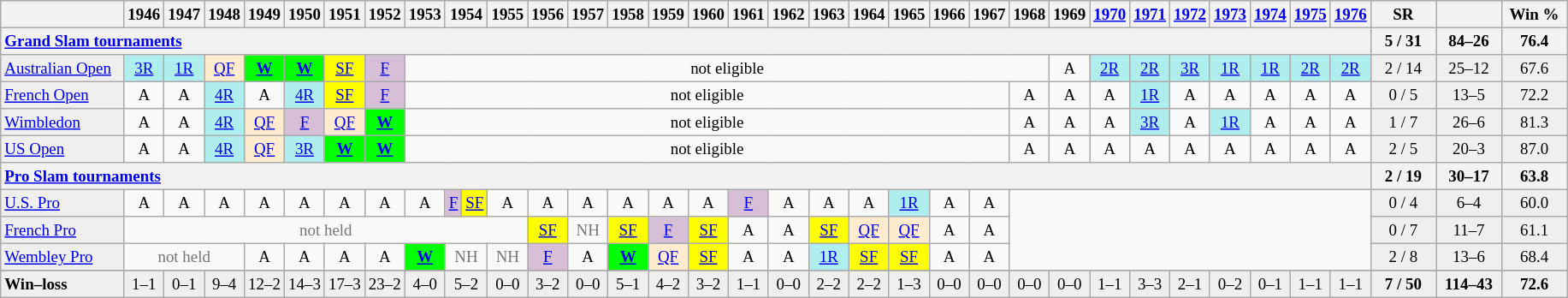<table class="wikitable nowrap" style=font-size:79%;text-align:center>
<tr style="background:#efefef;">
<th style="width:90px;"></th>
<th>1946</th>
<th>1947</th>
<th>1948</th>
<th>1949</th>
<th>1950</th>
<th>1951</th>
<th>1952</th>
<th>1953</th>
<th colspan=2>1954</th>
<th>1955</th>
<th>1956</th>
<th>1957</th>
<th>1958</th>
<th>1959</th>
<th>1960</th>
<th>1961</th>
<th>1962</th>
<th>1963</th>
<th>1964</th>
<th>1965</th>
<th>1966</th>
<th>1967</th>
<th>1968</th>
<th>1969</th>
<th><a href='#'>1970</a></th>
<th><a href='#'>1971</a></th>
<th><a href='#'>1972</a></th>
<th><a href='#'>1973</a></th>
<th><a href='#'>1974</a></th>
<th><a href='#'>1975</a></th>
<th><a href='#'>1976</a></th>
<th style="width:45px;">SR</th>
<th style="width:45px;"></th>
<th style="width:45px;">Win %</th>
</tr>
<tr>
<th style="text-align:left;" colspan=33><a href='#'>Grand Slam tournaments</a></th>
<th>5 / 31</th>
<th>84–26</th>
<th>76.4</th>
</tr>
<tr>
<td style="text-align:left;" bgcolor=efefef><a href='#'>Australian Open</a></td>
<td bgcolor=afeeee><a href='#'>3R</a></td>
<td bgcolor=afeeee><a href='#'>1R</a></td>
<td bgcolor=ffebcd><a href='#'>QF</a></td>
<td bgcolor=lime><strong><a href='#'>W</a></strong></td>
<td bgcolor=lime><strong><a href='#'>W</a></strong></td>
<td bgcolor=yellow><a href='#'>SF</a></td>
<td bgcolor=thistle><a href='#'>F</a></td>
<td colspan=17>not eligible</td>
<td>A</td>
<td bgcolor=afeeee><a href='#'>2R</a></td>
<td bgcolor=afeeee><a href='#'>2R</a></td>
<td bgcolor=afeeee><a href='#'>3R</a></td>
<td bgcolor=afeeee><a href='#'>1R</a></td>
<td bgcolor=afeeee><a href='#'>1R</a></td>
<td bgcolor=afeeee><a href='#'>2R</a></td>
<td bgcolor=afeeee><a href='#'>2R</a></td>
<td bgcolor=efefef>2 / 14</td>
<td bgcolor=efefef>25–12</td>
<td bgcolor=efefef>67.6</td>
</tr>
<tr>
<td style="text-align:left;" bgcolor=efefef><a href='#'>French Open</a></td>
<td>A</td>
<td>A</td>
<td bgcolor=afeeee><a href='#'>4R</a></td>
<td>A</td>
<td bgcolor=afeeee><a href='#'>4R</a></td>
<td bgcolor=yellow><a href='#'>SF</a></td>
<td bgcolor=thistle><a href='#'>F</a></td>
<td colspan=16>not eligible</td>
<td>A</td>
<td>A</td>
<td>A</td>
<td bgcolor=afeeee><a href='#'>1R</a></td>
<td>A</td>
<td>A</td>
<td>A</td>
<td>A</td>
<td>A</td>
<td bgcolor=efefef>0 / 5</td>
<td bgcolor=efefef>13–5</td>
<td bgcolor=efefef>72.2</td>
</tr>
<tr>
<td style="text-align:left;" bgcolor=efefef><a href='#'>Wimbledon</a></td>
<td>A</td>
<td>A</td>
<td bgcolor=afeeee><a href='#'>4R</a></td>
<td bgcolor=ffebcd><a href='#'>QF</a></td>
<td bgcolor=thistle><a href='#'>F</a></td>
<td bgcolor=ffebcd><a href='#'>QF</a></td>
<td bgcolor=lime><strong><a href='#'>W</a></strong></td>
<td colspan=16>not eligible</td>
<td>A</td>
<td>A</td>
<td>A</td>
<td bgcolor=afeeee><a href='#'>3R</a></td>
<td>A</td>
<td bgcolor=afeeee><a href='#'>1R</a></td>
<td>A</td>
<td>A</td>
<td>A</td>
<td bgcolor=efefef>1 / 7</td>
<td bgcolor=efefef>26–6</td>
<td bgcolor=efefef>81.3</td>
</tr>
<tr>
<td style="text-align:left;" bgcolor=efefef><a href='#'>US Open</a></td>
<td>A</td>
<td>A</td>
<td bgcolor=afeeee><a href='#'>4R</a></td>
<td bgcolor=ffebcd><a href='#'>QF</a></td>
<td bgcolor=afeeee><a href='#'>3R</a></td>
<td bgcolor=lime><strong><a href='#'>W</a></strong></td>
<td bgcolor=lime><strong><a href='#'>W</a></strong></td>
<td colspan=16>not eligible</td>
<td>A</td>
<td>A</td>
<td>A</td>
<td>A</td>
<td>A</td>
<td>A</td>
<td>A</td>
<td>A</td>
<td>A</td>
<td bgcolor=efefef>2 / 5</td>
<td bgcolor=efefef>20–3</td>
<td bgcolor=efefef>87.0</td>
</tr>
<tr>
<th style="text-align:left;" colspan=33><a href='#'>Pro Slam tournaments</a></th>
<th>2 / 19</th>
<th>30–17</th>
<th>63.8</th>
</tr>
<tr>
<td style="text-align:left;" bgcolor=efefef><a href='#'>U.S. Pro</a></td>
<td>A</td>
<td>A</td>
<td>A</td>
<td>A</td>
<td>A</td>
<td>A</td>
<td>A</td>
<td>A</td>
<td bgcolor=thistle><a href='#'>F</a></td>
<td bgcolor=yellow><a href='#'>SF</a></td>
<td>A</td>
<td>A</td>
<td>A</td>
<td>A</td>
<td>A</td>
<td>A</td>
<td bgcolor=thistle><a href='#'>F</a></td>
<td>A</td>
<td>A</td>
<td>A</td>
<td bgcolor=afeeee><a href='#'>1R</a></td>
<td>A</td>
<td>A</td>
<td rowspan=3 colspan=9></td>
<td bgcolor=efefef>0 / 4</td>
<td bgcolor=efefef>6–4</td>
<td bgcolor=efefef>60.0</td>
</tr>
<tr>
<td style="text-align:left;" bgcolor=efefef><a href='#'>French Pro</a></td>
<td style=color:#767676 colspan=11>not held</td>
<td bgcolor=yellow><a href='#'>SF</a></td>
<td style=color:#767676>NH</td>
<td bgcolor=yellow><a href='#'>SF</a></td>
<td bgcolor=thistle><a href='#'>F</a></td>
<td bgcolor=yellow><a href='#'>SF</a></td>
<td>A</td>
<td>A</td>
<td bgcolor=yellow><a href='#'>SF</a></td>
<td bgcolor=ffebcd><a href='#'>QF</a></td>
<td bgcolor=ffebcd><a href='#'>QF</a></td>
<td>A</td>
<td>A</td>
<td bgcolor=efefef>0 / 7</td>
<td bgcolor=efefef>11–7</td>
<td bgcolor=efefef>61.1</td>
</tr>
<tr>
<td style="text-align:left;" bgcolor=efefef><a href='#'>Wembley Pro</a></td>
<td style=color:#767676 colspan=3>not held</td>
<td>A</td>
<td>A</td>
<td>A</td>
<td>A</td>
<td bgcolor=lime><strong><a href='#'>W</a></strong></td>
<td style=color:#767676 colspan=2>NH</td>
<td style=color:#767676>NH</td>
<td bgcolor=thistle><a href='#'>F</a></td>
<td>A</td>
<td bgcolor=lime><strong><a href='#'>W</a></strong></td>
<td bgcolor=ffebcd><a href='#'>QF</a></td>
<td bgcolor=yellow><a href='#'>SF</a></td>
<td>A</td>
<td>A</td>
<td bgcolor=afeeee><a href='#'>1R</a></td>
<td bgcolor=yellow><a href='#'>SF</a></td>
<td bgcolor=yellow><a href='#'>SF</a></td>
<td>A</td>
<td>A</td>
<td bgcolor=efefef>2 / 8</td>
<td bgcolor=efefef>13–6</td>
<td bgcolor=efefef>68.4</td>
</tr>
<tr>
</tr>
<tr style="background:#efefef;">
<td style="text-align:left;" bgcolor=efefef><strong>Win–loss</strong></td>
<td>1–1</td>
<td>0–1</td>
<td>9–4</td>
<td>12–2</td>
<td>14–3</td>
<td>17–3</td>
<td>23–2</td>
<td>4–0</td>
<td colspan=2>5–2</td>
<td>0–0</td>
<td>3–2</td>
<td>0–0</td>
<td>5–1</td>
<td>4–2</td>
<td>3–2</td>
<td>1–1</td>
<td>0–0</td>
<td>2–2</td>
<td>2–2</td>
<td>1–3</td>
<td>0–0</td>
<td>0–0</td>
<td>0–0</td>
<td>0–0</td>
<td>1–1</td>
<td>3–3</td>
<td>2–1</td>
<td>0–2</td>
<td>0–1</td>
<td>1–1</td>
<td>1–1</td>
<td bgcolor=efefef><strong>7 / 50</strong></td>
<td bgcolor=efefef><strong>114–43</strong></td>
<td bgcolor=efefef><strong>72.6</strong></td>
</tr>
</table>
